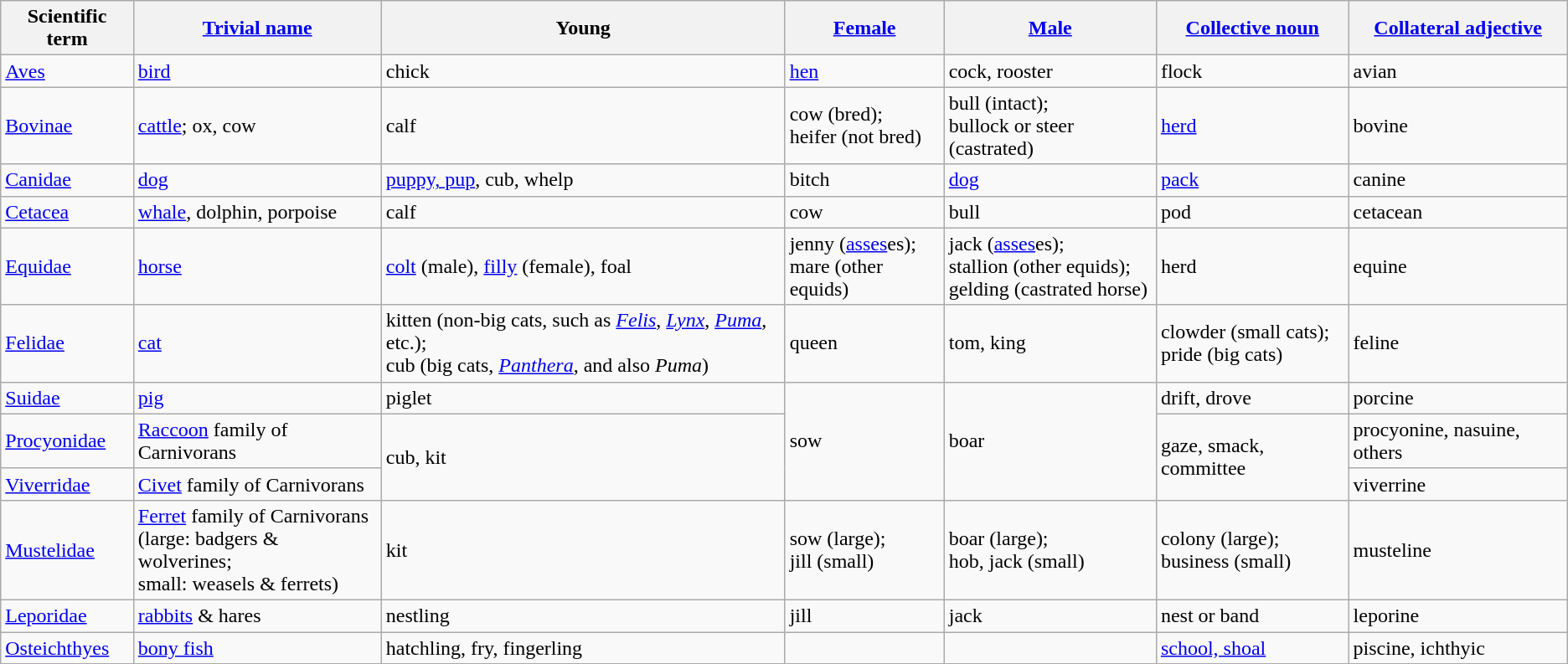<table class="wikitable sortable" style="text-align:left;">
<tr>
<th>Scientific term</th>
<th><a href='#'>Trivial name</a></th>
<th>Young</th>
<th><a href='#'>Female</a></th>
<th><a href='#'>Male</a></th>
<th><a href='#'>Collective noun</a></th>
<th><a href='#'>Collateral adjective</a></th>
</tr>
<tr>
<td><a href='#'>Aves</a></td>
<td><a href='#'>bird</a></td>
<td>chick</td>
<td><a href='#'>hen</a></td>
<td>cock, rooster</td>
<td>flock</td>
<td>avian</td>
</tr>
<tr>
<td><a href='#'>Bovinae</a></td>
<td><a href='#'>cattle</a>; ox, cow</td>
<td>calf</td>
<td>cow (bred);<br>heifer (not bred)</td>
<td>bull (intact);<br>bullock or steer (castrated)</td>
<td><a href='#'>herd</a></td>
<td>bovine</td>
</tr>
<tr>
<td><a href='#'>Canidae</a></td>
<td><a href='#'>dog</a></td>
<td><a href='#'>puppy, pup</a>, cub, whelp</td>
<td>bitch</td>
<td><a href='#'>dog</a></td>
<td><a href='#'>pack</a></td>
<td>canine</td>
</tr>
<tr>
<td><a href='#'>Cetacea</a></td>
<td><a href='#'>whale</a>, dolphin, porpoise</td>
<td>calf</td>
<td>cow</td>
<td>bull</td>
<td>pod</td>
<td>cetacean</td>
</tr>
<tr>
<td><a href='#'>Equidae</a></td>
<td><a href='#'>horse</a></td>
<td><a href='#'>colt</a> (male), <a href='#'>filly</a> (female), foal</td>
<td>jenny (<a href='#'>asses</a>es);<br>mare (other equids)</td>
<td>jack (<a href='#'>asses</a>es);<br>stallion (other equids);<br>gelding (castrated horse)</td>
<td>herd</td>
<td>equine</td>
</tr>
<tr>
<td><a href='#'>Felidae</a></td>
<td><a href='#'>cat</a></td>
<td>kitten (non-big cats, such as <em><a href='#'>Felis</a></em>, <em><a href='#'>Lynx</a></em>, <em><a href='#'>Puma</a></em>, etc.);<br>cub (big cats, <em><a href='#'>Panthera</a></em>, and also <em>Puma</em>)</td>
<td>queen</td>
<td>tom, king</td>
<td>clowder (small cats);<br>pride (big cats)</td>
<td>feline</td>
</tr>
<tr>
<td><a href='#'>Suidae</a></td>
<td><a href='#'>pig</a></td>
<td>piglet</td>
<td rowspan =3>sow</td>
<td rowspan = 3>boar</td>
<td>drift, drove</td>
<td>porcine</td>
</tr>
<tr>
<td><a href='#'>Procyonidae</a></td>
<td><a href='#'>Raccoon</a> family of Carnivorans</td>
<td rowspan = 2>cub, kit</td>
<td rowspan=2>gaze, smack, committee</td>
<td>procyonine, nasuine, others</td>
</tr>
<tr>
<td><a href='#'>Viverridae</a></td>
<td><a href='#'>Civet</a> family of Carnivorans</td>
<td>viverrine</td>
</tr>
<tr>
<td><a href='#'>Mustelidae</a></td>
<td><a href='#'>Ferret</a> family of Carnivorans<br>(large: badgers & wolverines;<br>small: weasels & ferrets)</td>
<td>kit</td>
<td>sow (large);<br>jill (small)</td>
<td>boar (large);<br>hob, jack (small)</td>
<td>colony (large);<br>business (small)</td>
<td>musteline</td>
</tr>
<tr>
<td><a href='#'>Leporidae</a></td>
<td><a href='#'>rabbits</a> & hares</td>
<td>nestling</td>
<td>jill</td>
<td>jack</td>
<td>nest or band</td>
<td>leporine</td>
</tr>
<tr>
<td><a href='#'>Osteichthyes</a></td>
<td><a href='#'>bony fish</a></td>
<td>hatchling, fry, fingerling</td>
<td></td>
<td></td>
<td><a href='#'>school, shoal</a></td>
<td>piscine, ichthyic</td>
</tr>
</table>
